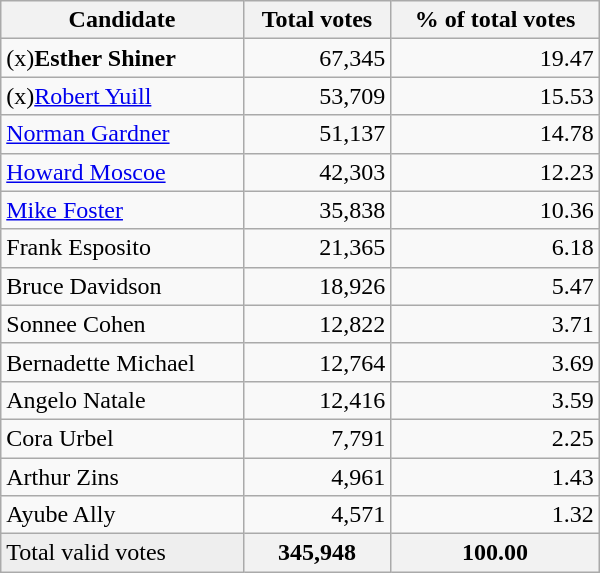<table class="wikitable" width="400">
<tr>
<th align="left">Candidate</th>
<th align="right">Total votes</th>
<th align="right">% of total votes</th>
</tr>
<tr>
<td align="left">(x)<strong>Esther Shiner</strong></td>
<td align="right">67,345</td>
<td align="right">19.47</td>
</tr>
<tr>
<td align="left">(x)<a href='#'>Robert Yuill</a></td>
<td align="right">53,709</td>
<td align="right">15.53</td>
</tr>
<tr>
<td align="left"><a href='#'>Norman Gardner</a></td>
<td align="right">51,137</td>
<td align="right">14.78</td>
</tr>
<tr>
<td align="left"><a href='#'>Howard Moscoe</a></td>
<td align="right">42,303</td>
<td align="right">12.23</td>
</tr>
<tr>
<td align="left"><a href='#'>Mike Foster</a></td>
<td align="right">35,838</td>
<td align="right">10.36</td>
</tr>
<tr>
<td align="left">Frank Esposito</td>
<td align="right">21,365</td>
<td align="right">6.18</td>
</tr>
<tr>
<td align="left">Bruce Davidson</td>
<td align="right">18,926</td>
<td align="right">5.47</td>
</tr>
<tr>
<td align="left">Sonnee Cohen</td>
<td align="right">12,822</td>
<td align="right">3.71</td>
</tr>
<tr>
<td align="left">Bernadette Michael</td>
<td align="right">12,764</td>
<td align="right">3.69</td>
</tr>
<tr>
<td align="left">Angelo Natale</td>
<td align="right">12,416</td>
<td align="right">3.59</td>
</tr>
<tr>
<td align="left">Cora Urbel</td>
<td align="right">7,791</td>
<td align="right">2.25</td>
</tr>
<tr>
<td align="left">Arthur Zins</td>
<td align="right">4,961</td>
<td align="right">1.43</td>
</tr>
<tr>
<td align="left">Ayube Ally</td>
<td align="right">4,571</td>
<td align="right">1.32</td>
</tr>
<tr bgcolor="#EEEEEE">
<td align="left">Total valid votes</td>
<th align="right">345,948</th>
<th align="right">100.00</th>
</tr>
</table>
